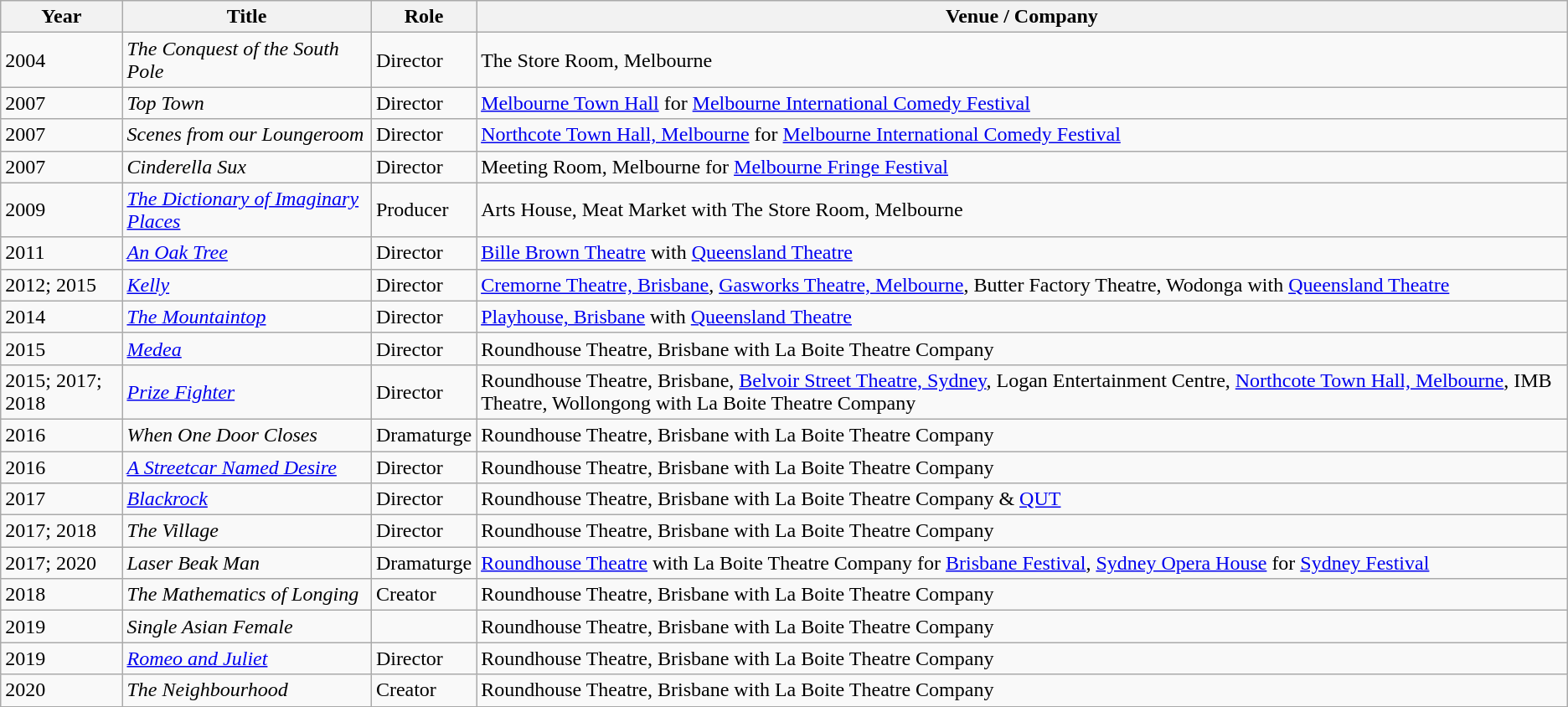<table class="wikitable">
<tr>
<th>Year</th>
<th>Title</th>
<th>Role</th>
<th>Venue / Company</th>
</tr>
<tr>
<td>2004</td>
<td><em>The Conquest of the South Pole</em></td>
<td>Director</td>
<td>The Store Room, Melbourne</td>
</tr>
<tr>
<td>2007</td>
<td><em>Top Town</em></td>
<td>Director</td>
<td><a href='#'>Melbourne Town Hall</a> for <a href='#'>Melbourne International Comedy Festival</a></td>
</tr>
<tr>
<td>2007</td>
<td><em>Scenes from our Loungeroom</em></td>
<td>Director</td>
<td><a href='#'>Northcote Town Hall, Melbourne</a> for <a href='#'>Melbourne International Comedy Festival</a></td>
</tr>
<tr>
<td>2007</td>
<td><em>Cinderella Sux</em></td>
<td>Director</td>
<td>Meeting Room, Melbourne for <a href='#'>Melbourne Fringe Festival</a></td>
</tr>
<tr>
<td>2009</td>
<td><em><a href='#'>The Dictionary of Imaginary Places</a></em></td>
<td>Producer</td>
<td>Arts House, Meat Market with The Store Room, Melbourne</td>
</tr>
<tr>
<td>2011</td>
<td><em><a href='#'>An Oak Tree</a></em></td>
<td>Director</td>
<td><a href='#'>Bille Brown Theatre</a> with <a href='#'>Queensland Theatre</a></td>
</tr>
<tr>
<td>2012; 2015</td>
<td><em><a href='#'>Kelly</a></em></td>
<td>Director</td>
<td><a href='#'>Cremorne Theatre, Brisbane</a>, <a href='#'>Gasworks Theatre, Melbourne</a>, Butter Factory Theatre, Wodonga with <a href='#'>Queensland Theatre</a></td>
</tr>
<tr>
<td>2014</td>
<td><em><a href='#'>The Mountaintop</a></em></td>
<td>Director</td>
<td><a href='#'>Playhouse, Brisbane</a> with <a href='#'>Queensland Theatre</a></td>
</tr>
<tr>
<td>2015</td>
<td><em><a href='#'>Medea</a></em></td>
<td>Director</td>
<td>Roundhouse Theatre, Brisbane with La Boite Theatre Company</td>
</tr>
<tr>
<td>2015; 2017; 2018</td>
<td><em><a href='#'>Prize Fighter</a></em></td>
<td>Director</td>
<td>Roundhouse Theatre, Brisbane, <a href='#'>Belvoir Street Theatre, Sydney</a>, Logan Entertainment Centre, <a href='#'>Northcote Town Hall, Melbourne</a>, IMB Theatre, Wollongong with La Boite Theatre Company</td>
</tr>
<tr>
<td>2016</td>
<td><em>When One Door Closes</em></td>
<td>Dramaturge</td>
<td>Roundhouse Theatre, Brisbane with La Boite Theatre Company</td>
</tr>
<tr>
<td>2016</td>
<td><em><a href='#'>A Streetcar Named Desire</a></em></td>
<td>Director</td>
<td>Roundhouse Theatre, Brisbane with La Boite Theatre Company</td>
</tr>
<tr>
<td>2017</td>
<td><em><a href='#'>Blackrock</a></em></td>
<td>Director</td>
<td>Roundhouse Theatre, Brisbane with La Boite Theatre Company & <a href='#'>QUT</a></td>
</tr>
<tr>
<td>2017; 2018</td>
<td><em>The Village</em></td>
<td>Director</td>
<td>Roundhouse Theatre, Brisbane with La Boite Theatre Company</td>
</tr>
<tr>
<td>2017; 2020</td>
<td><em>Laser Beak Man</em></td>
<td>Dramaturge</td>
<td><a href='#'>Roundhouse Theatre</a> with La Boite Theatre Company for <a href='#'>Brisbane Festival</a>, <a href='#'>Sydney Opera House</a> for <a href='#'>Sydney Festival</a></td>
</tr>
<tr>
<td>2018</td>
<td><em>The Mathematics of Longing</em></td>
<td>Creator</td>
<td>Roundhouse Theatre, Brisbane with La Boite Theatre Company</td>
</tr>
<tr>
<td>2019</td>
<td><em>Single Asian Female</em></td>
<td></td>
<td>Roundhouse Theatre, Brisbane with La Boite Theatre Company</td>
</tr>
<tr>
<td>2019</td>
<td><em><a href='#'>Romeo and Juliet</a></em></td>
<td>Director</td>
<td>Roundhouse Theatre, Brisbane with La Boite Theatre Company</td>
</tr>
<tr>
<td>2020</td>
<td><em>The Neighbourhood</em></td>
<td>Creator</td>
<td>Roundhouse Theatre, Brisbane with La Boite Theatre Company</td>
</tr>
</table>
